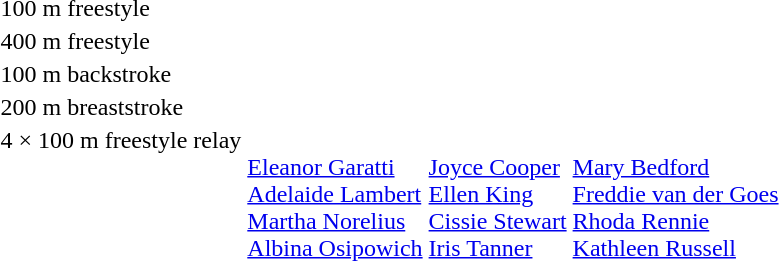<table>
<tr>
<td>100 m freestyle<br></td>
<td></td>
<td></td>
<td></td>
</tr>
<tr>
<td>400 m freestyle<br></td>
<td></td>
<td></td>
<td></td>
</tr>
<tr>
<td>100 m backstroke<br></td>
<td></td>
<td></td>
<td></td>
</tr>
<tr>
<td>200 m breaststroke<br></td>
<td></td>
<td></td>
<td></td>
</tr>
<tr valign="top">
<td>4 × 100 m freestyle relay<br></td>
<td><br><a href='#'>Eleanor Garatti</a><br><a href='#'>Adelaide Lambert</a><br><a href='#'>Martha Norelius</a><br><a href='#'>Albina Osipowich</a></td>
<td><br><a href='#'>Joyce Cooper</a><br><a href='#'>Ellen King</a><br><a href='#'>Cissie Stewart</a><br><a href='#'>Iris Tanner</a></td>
<td><br><a href='#'>Mary Bedford</a><br><a href='#'>Freddie van der Goes</a><br><a href='#'>Rhoda Rennie</a><br><a href='#'>Kathleen Russell</a></td>
</tr>
</table>
